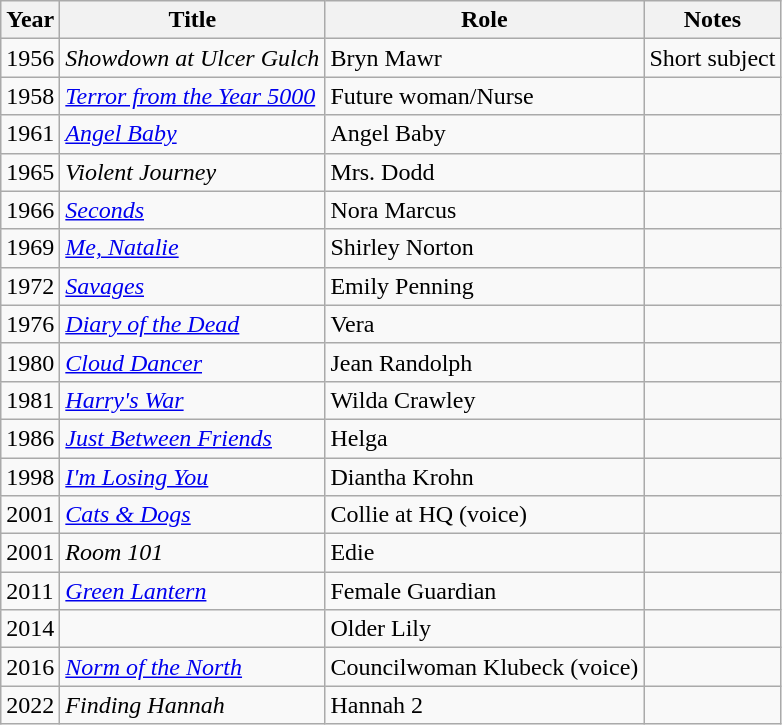<table class="wikitable sortable">
<tr>
<th>Year</th>
<th>Title</th>
<th>Role</th>
<th class="unsortable">Notes</th>
</tr>
<tr>
<td>1956</td>
<td><em>Showdown at Ulcer Gulch</em></td>
<td>Bryn Mawr</td>
<td>Short subject</td>
</tr>
<tr>
<td>1958</td>
<td><em><a href='#'>Terror from the Year 5000</a></em></td>
<td>Future woman/Nurse</td>
<td></td>
</tr>
<tr>
<td>1961</td>
<td><em><a href='#'>Angel Baby</a></em></td>
<td>Angel Baby</td>
<td></td>
</tr>
<tr>
<td>1965</td>
<td><em>Violent Journey</em></td>
<td>Mrs. Dodd</td>
<td></td>
</tr>
<tr>
<td>1966</td>
<td><em><a href='#'>Seconds</a></em></td>
<td>Nora Marcus</td>
<td></td>
</tr>
<tr>
<td>1969</td>
<td><em><a href='#'>Me, Natalie</a></em></td>
<td>Shirley Norton</td>
<td></td>
</tr>
<tr>
<td>1972</td>
<td><em><a href='#'>Savages</a></em></td>
<td>Emily Penning</td>
<td></td>
</tr>
<tr>
<td>1976</td>
<td><em><a href='#'>Diary of the Dead</a></em></td>
<td>Vera</td>
<td></td>
</tr>
<tr>
<td>1980</td>
<td><em><a href='#'>Cloud Dancer</a></em></td>
<td>Jean Randolph</td>
<td></td>
</tr>
<tr>
<td>1981</td>
<td><em><a href='#'>Harry's War</a></em></td>
<td>Wilda Crawley</td>
<td></td>
</tr>
<tr>
<td>1986</td>
<td><em><a href='#'>Just Between Friends</a></em></td>
<td>Helga</td>
<td></td>
</tr>
<tr>
<td>1998</td>
<td><em><a href='#'>I'm Losing You</a></em></td>
<td>Diantha Krohn</td>
<td></td>
</tr>
<tr>
<td>2001</td>
<td><em><a href='#'>Cats & Dogs</a></em></td>
<td>Collie at HQ (voice)</td>
<td></td>
</tr>
<tr>
<td>2001</td>
<td><em>Room 101</em></td>
<td>Edie</td>
<td></td>
</tr>
<tr>
<td>2011</td>
<td><em><a href='#'>Green Lantern</a></em></td>
<td>Female Guardian</td>
<td></td>
</tr>
<tr>
<td>2014</td>
<td><em></em></td>
<td>Older Lily</td>
<td></td>
</tr>
<tr>
<td>2016</td>
<td><em><a href='#'>Norm of the North</a></em></td>
<td>Councilwoman Klubeck (voice)</td>
<td></td>
</tr>
<tr>
<td>2022</td>
<td><em>Finding Hannah</em></td>
<td>Hannah 2</td>
<td></td>
</tr>
</table>
